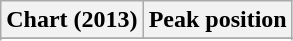<table class="wikitable sortable" border="1">
<tr>
<th>Chart (2013)</th>
<th>Peak position</th>
</tr>
<tr>
</tr>
<tr>
</tr>
<tr>
</tr>
</table>
